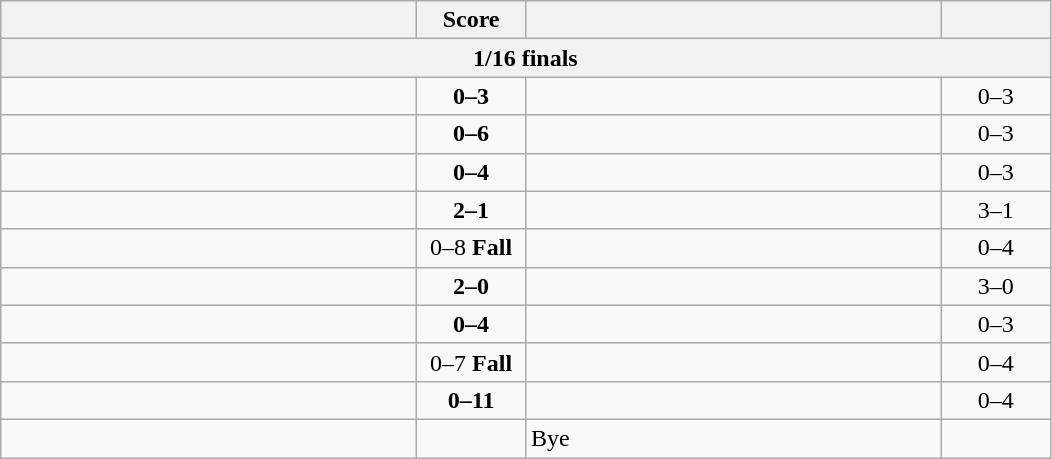<table class="wikitable" style="text-align: left; ">
<tr>
<th align="right" width="270"></th>
<th width="65">Score</th>
<th align="left" width="270"></th>
<th width="65"></th>
</tr>
<tr>
<th colspan=4>1/16 finals</th>
</tr>
<tr>
<td></td>
<td align="center"><strong>0–3</strong></td>
<td><strong></strong></td>
<td align=center>0–3 <strong></strong></td>
</tr>
<tr>
<td></td>
<td align="center"><strong>0–6</strong></td>
<td><strong></strong></td>
<td align=center>0–3 <strong></strong></td>
</tr>
<tr>
<td></td>
<td align="center"><strong>0–4</strong></td>
<td><strong></strong></td>
<td align=center>0–3 <strong></strong></td>
</tr>
<tr>
<td><strong></strong></td>
<td align="center"><strong>2–1</strong></td>
<td></td>
<td align=center>3–1 <strong></strong></td>
</tr>
<tr>
<td></td>
<td align="center">0–8 <strong>Fall</strong></td>
<td><strong></strong></td>
<td align=center>0–4 <strong></strong></td>
</tr>
<tr>
<td><strong></strong></td>
<td align="center"><strong>2–0</strong></td>
<td></td>
<td align=center>3–0 <strong></strong></td>
</tr>
<tr>
<td></td>
<td align="center"><strong>0–4</strong></td>
<td><strong></strong></td>
<td align=center>0–3 <strong></strong></td>
</tr>
<tr>
<td></td>
<td align="center">0–7 <strong>Fall</strong></td>
<td><strong></strong></td>
<td align=center>0–4 <strong></strong></td>
</tr>
<tr>
<td></td>
<td align="center"><strong>0–11</strong></td>
<td><strong></strong></td>
<td align=center>0–4 <strong></strong></td>
</tr>
<tr>
<td><strong></strong></td>
<td></td>
<td>Bye</td>
<td></td>
</tr>
</table>
